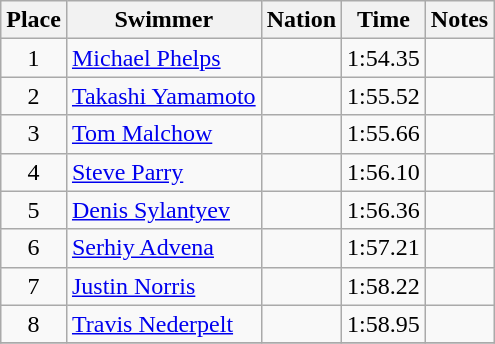<table class="wikitable sortable" style="text-align:center">
<tr>
<th>Place</th>
<th>Swimmer</th>
<th>Nation</th>
<th>Time</th>
<th>Notes</th>
</tr>
<tr>
<td>1</td>
<td align=left><a href='#'>Michael Phelps</a></td>
<td align=left></td>
<td>1:54.35</td>
<td></td>
</tr>
<tr>
<td>2</td>
<td align=left><a href='#'>Takashi Yamamoto</a></td>
<td align=left></td>
<td>1:55.52</td>
<td></td>
</tr>
<tr>
<td>3</td>
<td align=left><a href='#'>Tom Malchow</a></td>
<td align=left></td>
<td>1:55.66</td>
<td></td>
</tr>
<tr>
<td>4</td>
<td align=left><a href='#'>Steve Parry</a></td>
<td align=left></td>
<td>1:56.10</td>
<td></td>
</tr>
<tr>
<td>5</td>
<td align=left><a href='#'>Denis Sylantyev</a></td>
<td align=left></td>
<td>1:56.36</td>
<td></td>
</tr>
<tr>
<td>6</td>
<td align=left><a href='#'>Serhiy Advena</a></td>
<td align=left></td>
<td>1:57.21</td>
<td></td>
</tr>
<tr>
<td>7</td>
<td align=left><a href='#'>Justin Norris</a></td>
<td align=left></td>
<td>1:58.22</td>
<td></td>
</tr>
<tr>
<td>8</td>
<td align=left><a href='#'>Travis Nederpelt</a></td>
<td align=left></td>
<td>1:58.95</td>
<td></td>
</tr>
<tr>
</tr>
</table>
